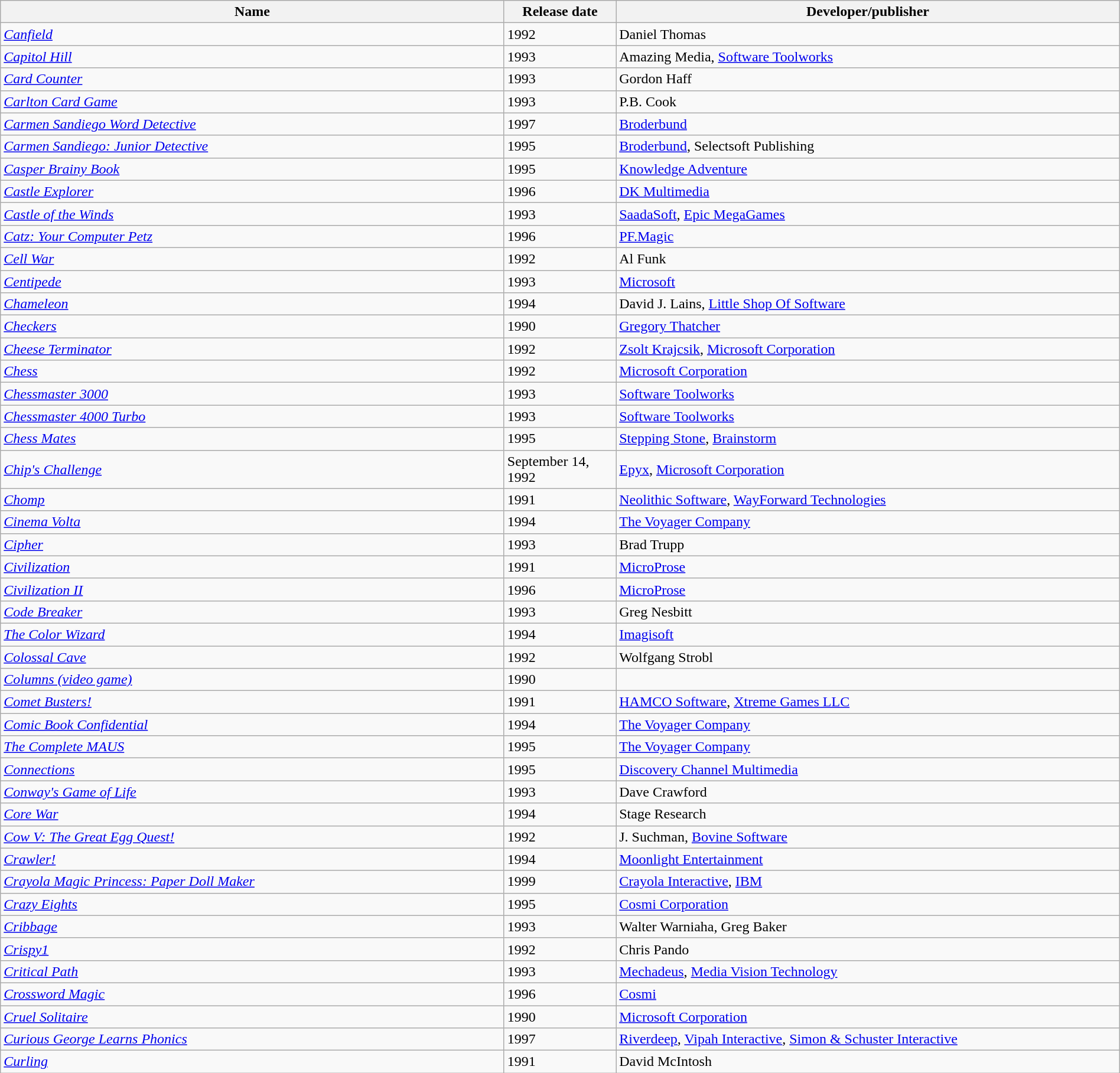<table class="wikitable sortable" style="width:100%;">
<tr>
<th style="width:45%;">Name</th>
<th style="width:10%;">Release date</th>
<th style="width:45%;">Developer/publisher</th>
</tr>
<tr>
<td><em><a href='#'>Canfield</a></em></td>
<td>1992</td>
<td>Daniel Thomas</td>
</tr>
<tr>
<td><em><a href='#'>Capitol Hill</a></em></td>
<td>1993</td>
<td>Amazing Media, <a href='#'>Software Toolworks</a></td>
</tr>
<tr>
<td><em><a href='#'>Card Counter</a></em></td>
<td>1993</td>
<td>Gordon Haff</td>
</tr>
<tr>
<td><em><a href='#'>Carlton Card Game</a></em></td>
<td>1993</td>
<td>P.B. Cook</td>
</tr>
<tr>
<td><em><a href='#'>Carmen Sandiego Word Detective</a></em></td>
<td>1997</td>
<td><a href='#'>Broderbund</a></td>
</tr>
<tr>
<td><em><a href='#'>Carmen Sandiego: Junior Detective</a></em></td>
<td>1995</td>
<td><a href='#'>Broderbund</a>, Selectsoft Publishing</td>
</tr>
<tr>
<td><em><a href='#'>Casper Brainy Book</a></em></td>
<td>1995</td>
<td><a href='#'>Knowledge Adventure</a></td>
</tr>
<tr>
<td><em><a href='#'>Castle Explorer</a></em></td>
<td>1996</td>
<td><a href='#'>DK Multimedia</a></td>
</tr>
<tr>
<td><em><a href='#'>Castle of the Winds</a></em></td>
<td>1993</td>
<td><a href='#'>SaadaSoft</a>, <a href='#'>Epic MegaGames</a></td>
</tr>
<tr>
<td><em><a href='#'>Catz: Your Computer Petz</a></em></td>
<td>1996</td>
<td><a href='#'>PF.Magic</a></td>
</tr>
<tr>
<td><em><a href='#'>Cell War</a></em></td>
<td>1992</td>
<td>Al Funk</td>
</tr>
<tr>
<td><em><a href='#'>Centipede</a></em></td>
<td>1993</td>
<td><a href='#'>Microsoft</a></td>
</tr>
<tr>
<td><em><a href='#'>Chameleon</a></em></td>
<td>1994</td>
<td>David J. Lains, <a href='#'>Little Shop Of Software</a></td>
</tr>
<tr>
<td><em><a href='#'>Checkers</a></em></td>
<td>1990</td>
<td><a href='#'>Gregory Thatcher</a></td>
</tr>
<tr>
<td><em><a href='#'>Cheese Terminator</a></em></td>
<td>1992</td>
<td><a href='#'>Zsolt Krajcsik</a>, <a href='#'>Microsoft Corporation</a></td>
</tr>
<tr>
<td><em><a href='#'>Chess</a></em></td>
<td>1992</td>
<td><a href='#'>Microsoft Corporation</a></td>
</tr>
<tr>
<td><em><a href='#'>Chessmaster 3000</a></em></td>
<td>1993</td>
<td><a href='#'>Software Toolworks</a></td>
</tr>
<tr>
<td><em><a href='#'>Chessmaster 4000 Turbo</a></em></td>
<td>1993</td>
<td><a href='#'>Software Toolworks</a></td>
</tr>
<tr>
<td><em><a href='#'>Chess Mates</a></em></td>
<td>1995</td>
<td><a href='#'>Stepping Stone</a>, <a href='#'>Brainstorm</a></td>
</tr>
<tr>
<td><em><a href='#'>Chip's Challenge</a></em></td>
<td>September 14, 1992</td>
<td><a href='#'>Epyx</a>, <a href='#'>Microsoft Corporation</a></td>
</tr>
<tr>
<td><em><a href='#'>Chomp</a></em></td>
<td>1991</td>
<td><a href='#'>Neolithic Software</a>, <a href='#'>WayForward Technologies</a></td>
</tr>
<tr>
<td><em><a href='#'>Cinema Volta</a></em></td>
<td>1994</td>
<td><a href='#'>The Voyager Company</a></td>
</tr>
<tr>
<td><em><a href='#'>Cipher</a></em></td>
<td>1993</td>
<td>Brad Trupp</td>
</tr>
<tr>
<td><em><a href='#'>Civilization</a></em></td>
<td>1991</td>
<td><a href='#'>MicroProse</a></td>
</tr>
<tr>
<td><em><a href='#'>Civilization II</a></em></td>
<td>1996</td>
<td><a href='#'>MicroProse</a></td>
</tr>
<tr>
<td><em><a href='#'>Code Breaker</a></em></td>
<td>1993</td>
<td>Greg Nesbitt</td>
</tr>
<tr>
<td><em><a href='#'>The Color Wizard</a></em></td>
<td>1994</td>
<td><a href='#'>Imagisoft</a></td>
</tr>
<tr>
<td><em><a href='#'>Colossal Cave</a></em></td>
<td>1992</td>
<td>Wolfgang Strobl</td>
</tr>
<tr>
<td><em><a href='#'>Columns (video game)</a></em></td>
<td>1990</td>
<td></td>
</tr>
<tr>
<td><em><a href='#'>Comet Busters!</a></em></td>
<td>1991</td>
<td><a href='#'>HAMCO Software</a>, <a href='#'>Xtreme Games LLC</a></td>
</tr>
<tr>
<td><em><a href='#'>Comic Book Confidential</a></em></td>
<td>1994</td>
<td><a href='#'>The Voyager Company</a></td>
</tr>
<tr>
<td><em><a href='#'>The Complete MAUS</a></em></td>
<td>1995</td>
<td><a href='#'>The Voyager Company</a></td>
</tr>
<tr>
<td><em><a href='#'>Connections</a></em></td>
<td>1995</td>
<td><a href='#'>Discovery Channel Multimedia</a></td>
</tr>
<tr>
<td><em><a href='#'>Conway's Game of Life</a></em></td>
<td>1993</td>
<td>Dave Crawford</td>
</tr>
<tr>
<td><em><a href='#'>Core War</a></em></td>
<td>1994</td>
<td>Stage Research</td>
</tr>
<tr>
<td><em><a href='#'>Cow V: The Great Egg Quest!</a></em></td>
<td>1992</td>
<td>J. Suchman, <a href='#'>Bovine Software</a></td>
</tr>
<tr>
<td><em><a href='#'>Crawler!</a></em></td>
<td>1994</td>
<td><a href='#'>Moonlight Entertainment</a></td>
</tr>
<tr>
<td><em><a href='#'>Crayola Magic Princess: Paper Doll Maker</a></em></td>
<td>1999</td>
<td><a href='#'>Crayola Interactive</a>, <a href='#'>IBM</a></td>
</tr>
<tr>
<td><em><a href='#'>Crazy Eights</a></em></td>
<td>1995</td>
<td><a href='#'>Cosmi Corporation</a></td>
</tr>
<tr>
<td><em><a href='#'>Cribbage</a></em></td>
<td>1993</td>
<td>Walter Warniaha, Greg Baker</td>
</tr>
<tr>
<td><em><a href='#'>Crispy1</a></em></td>
<td>1992</td>
<td>Chris Pando</td>
</tr>
<tr>
<td><em><a href='#'>Critical Path</a></em></td>
<td>1993</td>
<td><a href='#'>Mechadeus</a>, <a href='#'>Media Vision Technology</a></td>
</tr>
<tr>
<td><em><a href='#'>Crossword Magic</a></em></td>
<td>1996</td>
<td><a href='#'>Cosmi</a></td>
</tr>
<tr>
<td><em><a href='#'>Cruel Solitaire</a></em></td>
<td>1990</td>
<td><a href='#'>Microsoft Corporation</a></td>
</tr>
<tr>
<td><em><a href='#'>Curious George Learns Phonics</a></em></td>
<td>1997</td>
<td><a href='#'>Riverdeep</a>, <a href='#'>Vipah Interactive</a>, <a href='#'>Simon & Schuster Interactive</a></td>
</tr>
<tr>
<td><em><a href='#'>Curling</a></em></td>
<td>1991</td>
<td>David McIntosh</td>
</tr>
</table>
